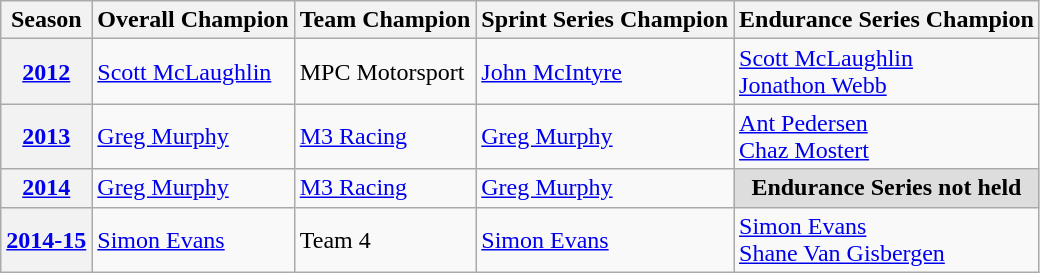<table class="wikitable">
<tr>
<th>Season</th>
<th>Overall Champion</th>
<th>Team Champion</th>
<th>Sprint Series Champion</th>
<th>Endurance Series Champion</th>
</tr>
<tr>
<th><a href='#'>2012</a></th>
<td> <a href='#'>Scott McLaughlin</a></td>
<td>MPC Motorsport</td>
<td> <a href='#'>John McIntyre</a></td>
<td> <a href='#'>Scott McLaughlin</a><br> <a href='#'>Jonathon Webb</a></td>
</tr>
<tr>
<th><a href='#'>2013</a></th>
<td> <a href='#'>Greg Murphy</a></td>
<td><a href='#'>M3 Racing</a></td>
<td> <a href='#'>Greg Murphy</a></td>
<td> <a href='#'>Ant Pedersen</a><br> <a href='#'>Chaz Mostert</a></td>
</tr>
<tr>
<th><a href='#'>2014</a></th>
<td> <a href='#'>Greg Murphy</a></td>
<td><a href='#'>M3 Racing</a></td>
<td> <a href='#'>Greg Murphy</a></td>
<td style="background:#DDDDDD;" align=center><strong>Endurance Series not held</strong></td>
</tr>
<tr>
<th><a href='#'>2014-15</a></th>
<td> <a href='#'>Simon Evans</a></td>
<td>Team 4</td>
<td> <a href='#'>Simon Evans</a></td>
<td> <a href='#'>Simon Evans</a><br> <a href='#'>Shane Van Gisbergen</a></td>
</tr>
</table>
